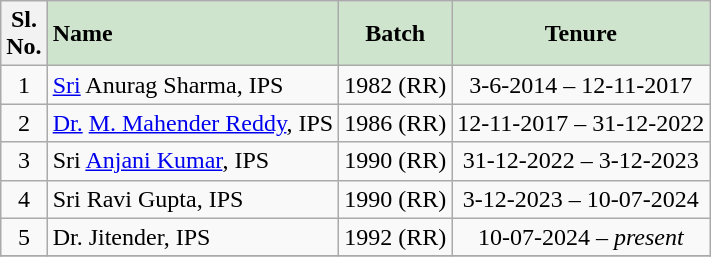<table class="wikitable">
<tr>
<th bgcolor="#cfe4cd" align="center"><span> <strong> Sl.<br>No.</strong></span></th>
<td bgcolor="#cfe4cd"><span> <strong> Name</strong></span></td>
<td bgcolor="#cfe4cd" align="center"><span> <strong> Batch</strong></span></td>
<td bgcolor="#cfe4cd" align="center"><span> <strong> Tenure</strong></span></td>
</tr>
<tr>
<td align="center">1</td>
<td><a href='#'>Sri</a> Anurag Sharma, IPS</td>
<td align="center">1982 (RR)</td>
<td align="center">3-6-2014 – 12-11-2017</td>
</tr>
<tr>
<td align="center">2</td>
<td><a href='#'>Dr.</a> <a href='#'>M. Mahender Reddy</a>, IPS</td>
<td align="center">1986 (RR)</td>
<td align="center">12-11-2017 – 31-12-2022</td>
</tr>
<tr>
<td align="center">3</td>
<td>Sri <a href='#'>Anjani Kumar</a>, IPS</td>
<td align="center">1990 (RR)</td>
<td align="center">31-12-2022 – 3-12-2023</td>
</tr>
<tr>
<td align="center">4</td>
<td>Sri Ravi Gupta, IPS</td>
<td align="center">1990 (RR)</td>
<td align="center">3-12-2023 – 10-07-2024</td>
</tr>
<tr>
<td align="center">5</td>
<td>Dr. Jitender, IPS</td>
<td align="center">1992 (RR)</td>
<td align="center">10-07-2024 – <em>present</em></td>
</tr>
<tr>
</tr>
</table>
